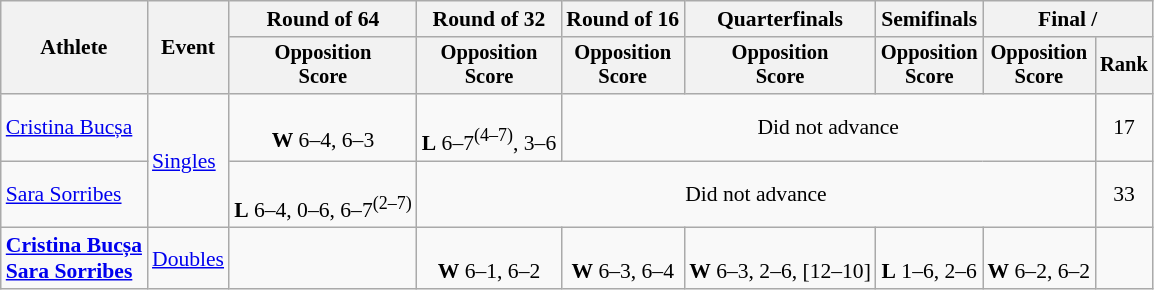<table class=wikitable style="font-size:90%">
<tr>
<th rowspan="2">Athlete</th>
<th rowspan="2">Event</th>
<th>Round of 64</th>
<th>Round of 32</th>
<th>Round of 16</th>
<th>Quarterfinals</th>
<th>Semifinals</th>
<th colspan=2>Final / </th>
</tr>
<tr style="font-size:95%">
<th>Opposition<br>Score</th>
<th>Opposition<br>Score</th>
<th>Opposition<br>Score</th>
<th>Opposition<br>Score</th>
<th>Opposition<br>Score</th>
<th>Opposition<br>Score</th>
<th>Rank</th>
</tr>
<tr align=center>
<td align=left><a href='#'>Cristina Bucșa</a></td>
<td align=left rowspan=2><a href='#'>Singles</a></td>
<td><br><strong>W</strong> 6–4, 6–3</td>
<td><br><strong>L</strong> 6–7<sup>(4–7)</sup>, 3–6</td>
<td colspan=4>Did not advance</td>
<td>17</td>
</tr>
<tr align=center>
<td align=left><a href='#'>Sara Sorribes</a></td>
<td><br><strong>L</strong> 6–4, 0–6, 6–7<sup>(2–7)</sup></td>
<td colspan=5>Did not advance</td>
<td>33</td>
</tr>
<tr align=center>
<td align=left><strong><a href='#'>Cristina Bucșa</a><br><a href='#'>Sara Sorribes</a></strong></td>
<td align=left><a href='#'>Doubles</a></td>
<td></td>
<td><br><strong>W</strong> 6–1, 6–2</td>
<td><br><strong>W</strong> 6–3, 6–4</td>
<td><br><strong>W</strong> 6–3, 2–6, [12–10]</td>
<td><br><strong>L</strong> 1–6, 2–6</td>
<td><br><strong>W</strong> 6–2, 6–2</td>
<td></td>
</tr>
</table>
